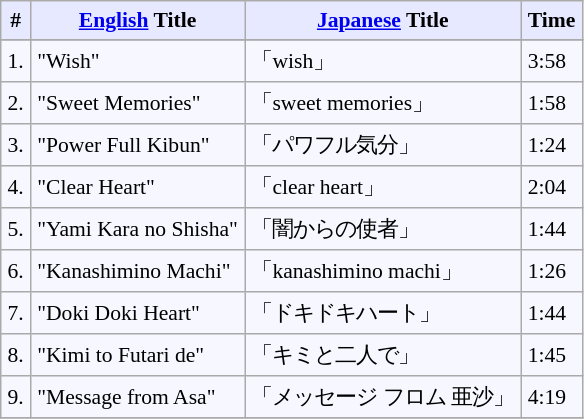<table border="" cellpadding="4" cellspacing="0" style="border: 1px #aaaaaa solid; border-collapse: collapse; padding: 0.2em; margin: 1em 1em 1em 0; background: #f7f8ff; font-size:0.9em">
<tr valign="middle" bgcolor="#e6e9ff">
<th rowspan="1">#</th>
<th rowspan="1"><a href='#'>English</a> Title</th>
<th colspan="1"><a href='#'>Japanese</a> Title</th>
<th rowspan="1">Time</th>
</tr>
<tr bgcolor="#e6e9ff">
</tr>
<tr>
<td>1.</td>
<td>"Wish"</td>
<td>「wish」</td>
<td>3:58</td>
</tr>
<tr>
<td>2.</td>
<td>"Sweet Memories"</td>
<td>「sweet memories」</td>
<td>1:58</td>
</tr>
<tr>
<td>3.</td>
<td>"Power Full Kibun"</td>
<td>「パワフル気分」</td>
<td>1:24</td>
</tr>
<tr>
<td>4.</td>
<td>"Clear Heart"</td>
<td>「clear heart」</td>
<td>2:04</td>
</tr>
<tr>
<td>5.</td>
<td>"Yami Kara no Shisha"</td>
<td>「闇からの使者」</td>
<td>1:44</td>
</tr>
<tr>
<td>6.</td>
<td>"Kanashimino Machi"</td>
<td>「kanashimino machi」</td>
<td>1:26</td>
</tr>
<tr>
<td>7.</td>
<td>"Doki Doki Heart"</td>
<td>「ドキドキハート」</td>
<td>1:44</td>
</tr>
<tr>
<td>8.</td>
<td>"Kimi to Futari de"</td>
<td>「キミと二人で」</td>
<td>1:45</td>
</tr>
<tr>
<td>9.</td>
<td>"Message from Asa"</td>
<td>「メッセージ フロム 亜沙」</td>
<td>4:19</td>
</tr>
<tr>
</tr>
</table>
